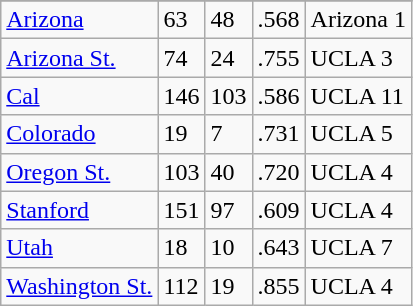<table class="wikitable sortable">
<tr>
</tr>
<tr>
<td><a href='#'>Arizona</a></td>
<td>63</td>
<td>48</td>
<td>.568</td>
<td>Arizona 1</td>
</tr>
<tr>
<td><a href='#'>Arizona St.</a></td>
<td>74</td>
<td>24</td>
<td>.755</td>
<td>UCLA 3</td>
</tr>
<tr>
<td><a href='#'>Cal</a></td>
<td>146</td>
<td>103</td>
<td>.586</td>
<td>UCLA 11</td>
</tr>
<tr>
<td><a href='#'>Colorado</a></td>
<td>19</td>
<td>7</td>
<td>.731</td>
<td>UCLA 5</td>
</tr>
<tr>
<td><a href='#'>Oregon St.</a></td>
<td>103</td>
<td>40</td>
<td>.720</td>
<td>UCLA 4</td>
</tr>
<tr>
<td><a href='#'>Stanford</a></td>
<td>151</td>
<td>97</td>
<td>.609</td>
<td>UCLA 4</td>
</tr>
<tr>
<td><a href='#'>Utah</a></td>
<td>18</td>
<td>10</td>
<td>.643</td>
<td>UCLA 7</td>
</tr>
<tr>
<td><a href='#'>Washington St.</a></td>
<td>112</td>
<td>19</td>
<td>.855</td>
<td>UCLA 4</td>
</tr>
</table>
